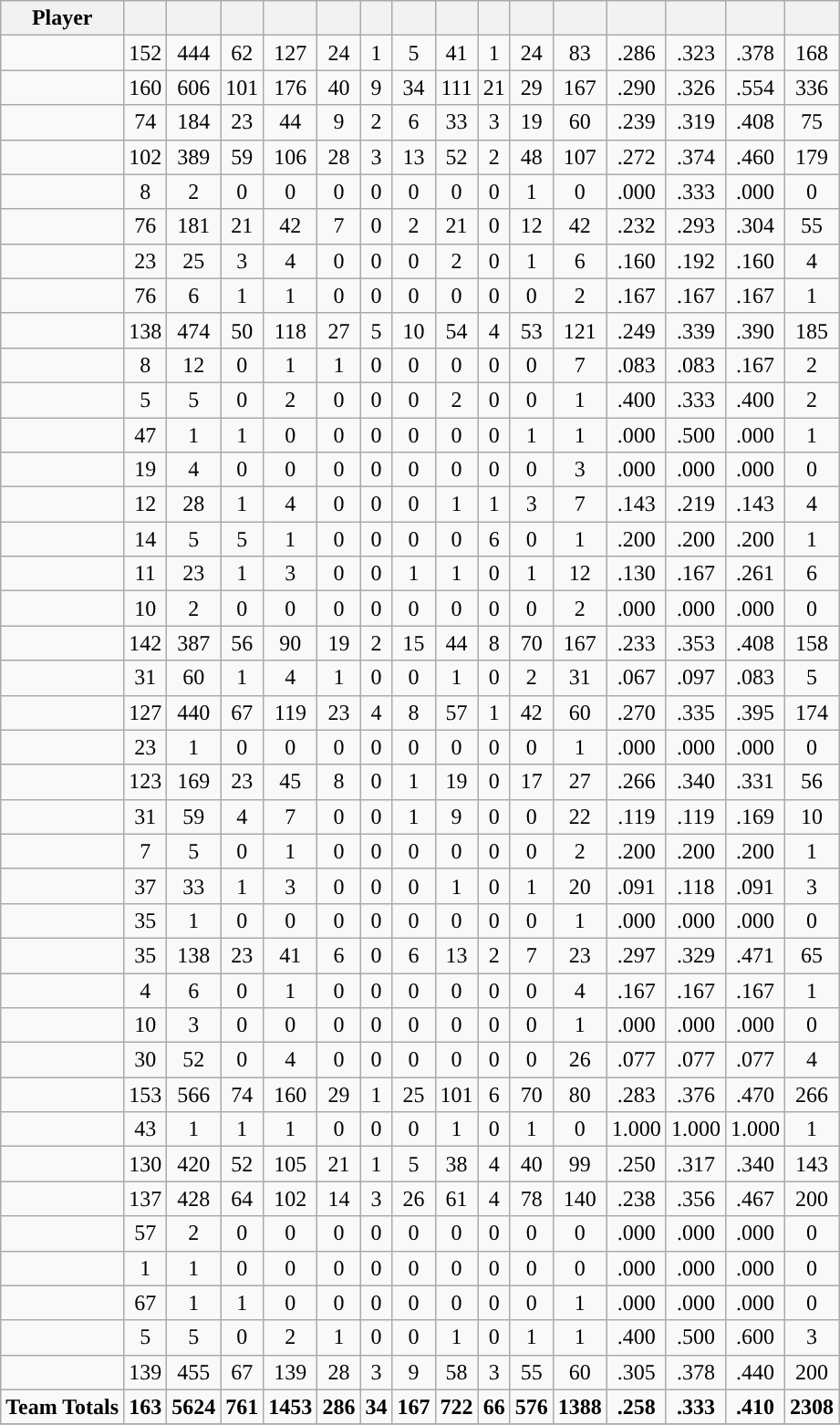<table class="wikitable sortable" style="text-align:center;">
<tr>
<th>Player</th>
<th></th>
<th></th>
<th></th>
<th></th>
<th></th>
<th></th>
<th></th>
<th></th>
<th></th>
<th></th>
<th></th>
<th></th>
<th></th>
<th></th>
<th></th>
</tr>
<tr>
<td align=left><strong></strong></td>
<td>152</td>
<td>444</td>
<td>62</td>
<td>127</td>
<td>24</td>
<td>1</td>
<td>5</td>
<td>41</td>
<td>1</td>
<td>24</td>
<td>83</td>
<td>.286</td>
<td>.323</td>
<td>.378</td>
<td>168</td>
</tr>
<tr>
<td align=left><strong></strong></td>
<td>160</td>
<td>606</td>
<td>101</td>
<td>176</td>
<td>40</td>
<td>9</td>
<td>34</td>
<td>111</td>
<td>21</td>
<td>29</td>
<td>167</td>
<td>.290</td>
<td>.326</td>
<td>.554</td>
<td>336</td>
</tr>
<tr>
<td align=left><strong></strong></td>
<td>74</td>
<td>184</td>
<td>23</td>
<td>44</td>
<td>9</td>
<td>2</td>
<td>6</td>
<td>33</td>
<td>3</td>
<td>19</td>
<td>60</td>
<td>.239</td>
<td>.319</td>
<td>.408</td>
<td>75</td>
</tr>
<tr>
<td align=left><strong></strong></td>
<td>102</td>
<td>389</td>
<td>59</td>
<td>106</td>
<td>28</td>
<td>3</td>
<td>13</td>
<td>52</td>
<td>2</td>
<td>48</td>
<td>107</td>
<td>.272</td>
<td>.374</td>
<td>.460</td>
<td>179</td>
</tr>
<tr>
<td align=left></td>
<td>8</td>
<td>2</td>
<td>0</td>
<td>0</td>
<td>0</td>
<td>0</td>
<td>0</td>
<td>0</td>
<td>0</td>
<td>1</td>
<td>0</td>
<td>.000</td>
<td>.333</td>
<td>.000</td>
<td>0</td>
</tr>
<tr>
<td align=left><strong></strong></td>
<td>76</td>
<td>181</td>
<td>21</td>
<td>42</td>
<td>7</td>
<td>0</td>
<td>2</td>
<td>21</td>
<td>0</td>
<td>12</td>
<td>42</td>
<td>.232</td>
<td>.293</td>
<td>.304</td>
<td>55</td>
</tr>
<tr>
<td align=left></td>
<td>23</td>
<td>25</td>
<td>3</td>
<td>4</td>
<td>0</td>
<td>0</td>
<td>0</td>
<td>2</td>
<td>0</td>
<td>1</td>
<td>6</td>
<td>.160</td>
<td>.192</td>
<td>.160</td>
<td>4</td>
</tr>
<tr>
<td align=left><strong></strong></td>
<td>76</td>
<td>6</td>
<td>1</td>
<td>1</td>
<td>0</td>
<td>0</td>
<td>0</td>
<td>0</td>
<td>0</td>
<td>0</td>
<td>2</td>
<td>.167</td>
<td>.167</td>
<td>.167</td>
<td>1</td>
</tr>
<tr>
<td align=left><strong></strong></td>
<td>138</td>
<td>474</td>
<td>50</td>
<td>118</td>
<td>27</td>
<td>5</td>
<td>10</td>
<td>54</td>
<td>4</td>
<td>53</td>
<td>121</td>
<td>.249</td>
<td>.339</td>
<td>.390</td>
<td>185</td>
</tr>
<tr>
<td align=left><strong></strong></td>
<td>8</td>
<td>12</td>
<td>0</td>
<td>1</td>
<td>1</td>
<td>0</td>
<td>0</td>
<td>0</td>
<td>0</td>
<td>0</td>
<td>7</td>
<td>.083</td>
<td>.083</td>
<td>.167</td>
<td>2</td>
</tr>
<tr>
<td align=left></td>
<td>5</td>
<td>5</td>
<td>0</td>
<td>2</td>
<td>0</td>
<td>0</td>
<td>0</td>
<td>2</td>
<td>0</td>
<td>0</td>
<td>1</td>
<td>.400</td>
<td>.333</td>
<td>.400</td>
<td>2</td>
</tr>
<tr>
<td align=left></td>
<td>47</td>
<td>1</td>
<td>1</td>
<td>0</td>
<td>0</td>
<td>0</td>
<td>0</td>
<td>0</td>
<td>0</td>
<td>1</td>
<td>1</td>
<td>.000</td>
<td>.500</td>
<td>.000</td>
<td>1</td>
</tr>
<tr>
<td align=left><strong></strong></td>
<td>19</td>
<td>4</td>
<td>0</td>
<td>0</td>
<td>0</td>
<td>0</td>
<td>0</td>
<td>0</td>
<td>0</td>
<td>0</td>
<td>3</td>
<td>.000</td>
<td>.000</td>
<td>.000</td>
<td>0</td>
</tr>
<tr>
<td align=left></td>
<td>12</td>
<td>28</td>
<td>1</td>
<td>4</td>
<td>0</td>
<td>0</td>
<td>0</td>
<td>1</td>
<td>1</td>
<td>3</td>
<td>7</td>
<td>.143</td>
<td>.219</td>
<td>.143</td>
<td>4</td>
</tr>
<tr>
<td align=left></td>
<td>14</td>
<td>5</td>
<td>5</td>
<td>1</td>
<td>0</td>
<td>0</td>
<td>0</td>
<td>0</td>
<td>6</td>
<td>0</td>
<td>1</td>
<td>.200</td>
<td>.200</td>
<td>.200</td>
<td>1</td>
</tr>
<tr>
<td align=left></td>
<td>11</td>
<td>23</td>
<td>1</td>
<td>3</td>
<td>0</td>
<td>0</td>
<td>1</td>
<td>1</td>
<td>0</td>
<td>1</td>
<td>12</td>
<td>.130</td>
<td>.167</td>
<td>.261</td>
<td>6</td>
</tr>
<tr>
<td align=left></td>
<td>10</td>
<td>2</td>
<td>0</td>
<td>0</td>
<td>0</td>
<td>0</td>
<td>0</td>
<td>0</td>
<td>0</td>
<td>0</td>
<td>2</td>
<td>.000</td>
<td>.000</td>
<td>.000</td>
<td>0</td>
</tr>
<tr>
<td align=left><strong></strong></td>
<td>142</td>
<td>387</td>
<td>56</td>
<td>90</td>
<td>19</td>
<td>2</td>
<td>15</td>
<td>44</td>
<td>8</td>
<td>70</td>
<td>167</td>
<td>.233</td>
<td>.353</td>
<td>.408</td>
<td>158</td>
</tr>
<tr>
<td align=left><strong></strong></td>
<td>31</td>
<td>60</td>
<td>1</td>
<td>4</td>
<td>1</td>
<td>0</td>
<td>0</td>
<td>1</td>
<td>0</td>
<td>2</td>
<td>31</td>
<td>.067</td>
<td>.097</td>
<td>.083</td>
<td>5</td>
</tr>
<tr>
<td align=left><strong></strong></td>
<td>127</td>
<td>440</td>
<td>67</td>
<td>119</td>
<td>23</td>
<td>4</td>
<td>8</td>
<td>57</td>
<td>1</td>
<td>42</td>
<td>60</td>
<td>.270</td>
<td>.335</td>
<td>.395</td>
<td>174</td>
</tr>
<tr>
<td align=left></td>
<td>23</td>
<td>1</td>
<td>0</td>
<td>0</td>
<td>0</td>
<td>0</td>
<td>0</td>
<td>0</td>
<td>0</td>
<td>0</td>
<td>1</td>
<td>.000</td>
<td>.000</td>
<td>.000</td>
<td>0</td>
</tr>
<tr>
<td align=left><strong></strong></td>
<td>123</td>
<td>169</td>
<td>23</td>
<td>45</td>
<td>8</td>
<td>0</td>
<td>1</td>
<td>19</td>
<td>0</td>
<td>17</td>
<td>27</td>
<td>.266</td>
<td>.340</td>
<td>.331</td>
<td>56</td>
</tr>
<tr>
<td align=left></td>
<td>31</td>
<td>59</td>
<td>4</td>
<td>7</td>
<td>0</td>
<td>0</td>
<td>1</td>
<td>9</td>
<td>0</td>
<td>0</td>
<td>22</td>
<td>.119</td>
<td>.119</td>
<td>.169</td>
<td>10</td>
</tr>
<tr>
<td align=left><strong></strong></td>
<td>7</td>
<td>5</td>
<td>0</td>
<td>1</td>
<td>0</td>
<td>0</td>
<td>0</td>
<td>0</td>
<td>0</td>
<td>0</td>
<td>2</td>
<td>.200</td>
<td>.200</td>
<td>.200</td>
<td>1</td>
</tr>
<tr>
<td align=left></td>
<td>37</td>
<td>33</td>
<td>1</td>
<td>3</td>
<td>0</td>
<td>0</td>
<td>0</td>
<td>1</td>
<td>0</td>
<td>1</td>
<td>20</td>
<td>.091</td>
<td>.118</td>
<td>.091</td>
<td>3</td>
</tr>
<tr>
<td align=left></td>
<td>35</td>
<td>1</td>
<td>0</td>
<td>0</td>
<td>0</td>
<td>0</td>
<td>0</td>
<td>0</td>
<td>0</td>
<td>0</td>
<td>1</td>
<td>.000</td>
<td>.000</td>
<td>.000</td>
<td>0</td>
</tr>
<tr>
<td align=left></td>
<td>35</td>
<td>138</td>
<td>23</td>
<td>41</td>
<td>6</td>
<td>0</td>
<td>6</td>
<td>13</td>
<td>2</td>
<td>7</td>
<td>23</td>
<td>.297</td>
<td>.329</td>
<td>.471</td>
<td>65</td>
</tr>
<tr>
<td align=left></td>
<td>4</td>
<td>6</td>
<td>0</td>
<td>1</td>
<td>0</td>
<td>0</td>
<td>0</td>
<td>0</td>
<td>0</td>
<td>0</td>
<td>4</td>
<td>.167</td>
<td>.167</td>
<td>.167</td>
<td>1</td>
</tr>
<tr>
<td align=left><strong></strong></td>
<td>10</td>
<td>3</td>
<td>0</td>
<td>0</td>
<td>0</td>
<td>0</td>
<td>0</td>
<td>0</td>
<td>0</td>
<td>0</td>
<td>1</td>
<td>.000</td>
<td>.000</td>
<td>.000</td>
<td>0</td>
</tr>
<tr>
<td align=left><strong></strong></td>
<td>30</td>
<td>52</td>
<td>0</td>
<td>4</td>
<td>0</td>
<td>0</td>
<td>0</td>
<td>0</td>
<td>0</td>
<td>0</td>
<td>26</td>
<td>.077</td>
<td>.077</td>
<td>.077</td>
<td>4</td>
</tr>
<tr>
<td align=left><strong></strong></td>
<td>153</td>
<td>566</td>
<td>74</td>
<td>160</td>
<td>29</td>
<td>1</td>
<td>25</td>
<td>101</td>
<td>6</td>
<td>70</td>
<td>80</td>
<td>.283</td>
<td>.376</td>
<td>.470</td>
<td>266</td>
</tr>
<tr>
<td align=left></td>
<td>43</td>
<td>1</td>
<td>1</td>
<td>1</td>
<td>0</td>
<td>0</td>
<td>0</td>
<td>1</td>
<td>0</td>
<td>1</td>
<td>0</td>
<td>1.000</td>
<td>1.000</td>
<td>1.000</td>
<td>1</td>
</tr>
<tr>
<td align=left></td>
<td>130</td>
<td>420</td>
<td>52</td>
<td>105</td>
<td>21</td>
<td>1</td>
<td>5</td>
<td>38</td>
<td>4</td>
<td>40</td>
<td>99</td>
<td>.250</td>
<td>.317</td>
<td>.340</td>
<td>143</td>
</tr>
<tr>
<td align=left><strong></strong></td>
<td>137</td>
<td>428</td>
<td>64</td>
<td>102</td>
<td>14</td>
<td>3</td>
<td>26</td>
<td>61</td>
<td>4</td>
<td>78</td>
<td>140</td>
<td>.238</td>
<td>.356</td>
<td>.467</td>
<td>200</td>
</tr>
<tr>
<td align=left></td>
<td>57</td>
<td>2</td>
<td>0</td>
<td>0</td>
<td>0</td>
<td>0</td>
<td>0</td>
<td>0</td>
<td>0</td>
<td>0</td>
<td>0</td>
<td>.000</td>
<td>.000</td>
<td>.000</td>
<td>0</td>
</tr>
<tr>
<td align=left><strong></strong></td>
<td>1</td>
<td>1</td>
<td>0</td>
<td>0</td>
<td>0</td>
<td>0</td>
<td>0</td>
<td>0</td>
<td>0</td>
<td>0</td>
<td>0</td>
<td>.000</td>
<td>.000</td>
<td>.000</td>
<td>0</td>
</tr>
<tr>
<td align=left><strong></strong></td>
<td>67</td>
<td>1</td>
<td>1</td>
<td>0</td>
<td>0</td>
<td>0</td>
<td>0</td>
<td>0</td>
<td>0</td>
<td>0</td>
<td>1</td>
<td>.000</td>
<td>.000</td>
<td>.000</td>
<td>0</td>
</tr>
<tr>
<td align=left></td>
<td>5</td>
<td>5</td>
<td>0</td>
<td>2</td>
<td>1</td>
<td>0</td>
<td>0</td>
<td>1</td>
<td>0</td>
<td>1</td>
<td>1</td>
<td>.400</td>
<td>.500</td>
<td>.600</td>
<td>3</td>
</tr>
<tr>
<td align=left></td>
<td>139</td>
<td>455</td>
<td>67</td>
<td>139</td>
<td>28</td>
<td>3</td>
<td>9</td>
<td>58</td>
<td>3</td>
<td>55</td>
<td>60</td>
<td>.305</td>
<td>.378</td>
<td>.440</td>
<td>200</td>
</tr>
<tr>
<td align=left><strong>Team Totals</strong></td>
<td><strong>163</strong></td>
<td><strong>5624</strong></td>
<td><strong>761</strong></td>
<td><strong>1453</strong></td>
<td><strong>286</strong></td>
<td><strong>34</strong></td>
<td><strong>167</strong></td>
<td><strong>722</strong></td>
<td><strong>66</strong></td>
<td><strong>576</strong></td>
<td><strong>1388</strong></td>
<td><strong>.258</strong></td>
<td><strong>.333</strong></td>
<td><strong>.410</strong></td>
<td><strong>2308</strong></td>
</tr>
<tr class="sortbottom|}">
</tr>
</table>
